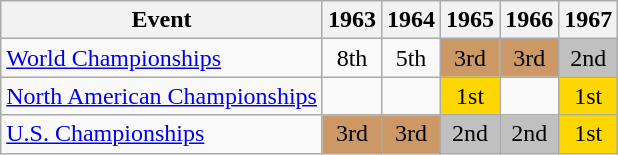<table class="wikitable">
<tr>
<th>Event</th>
<th>1963</th>
<th>1964</th>
<th>1965</th>
<th>1966</th>
<th>1967</th>
</tr>
<tr>
<td><a href='#'>World Championships</a></td>
<td align="center">8th</td>
<td align="center">5th</td>
<td align="center" bgcolor="cc9966">3rd</td>
<td align="center" bgcolor="cc9966">3rd</td>
<td align="center" bgcolor="silver">2nd</td>
</tr>
<tr>
<td><a href='#'>North American Championships</a></td>
<td></td>
<td></td>
<td align="center" bgcolor="gold">1st</td>
<td></td>
<td align="center" bgcolor="gold">1st</td>
</tr>
<tr>
<td><a href='#'>U.S. Championships</a></td>
<td align="center" bgcolor="cc9966">3rd</td>
<td align="center" bgcolor="cc9966">3rd</td>
<td align="center" bgcolor="silver">2nd</td>
<td align="center" bgcolor="silver">2nd</td>
<td align="center" bgcolor="gold">1st</td>
</tr>
</table>
